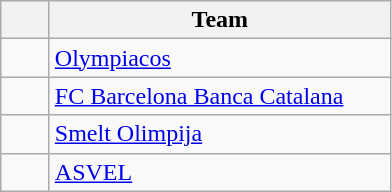<table class="wikitable" style="text-align:center">
<tr>
<th width=25></th>
<th width=220>Team</th>
</tr>
<tr>
<td></td>
<td align="left"> <a href='#'>Olympiacos</a></td>
</tr>
<tr>
<td></td>
<td align="left"> <a href='#'>FC Barcelona Banca Catalana</a></td>
</tr>
<tr>
<td></td>
<td align="left"> <a href='#'>Smelt Olimpija</a></td>
</tr>
<tr>
<td></td>
<td align=left> <a href='#'>ASVEL</a></td>
</tr>
</table>
